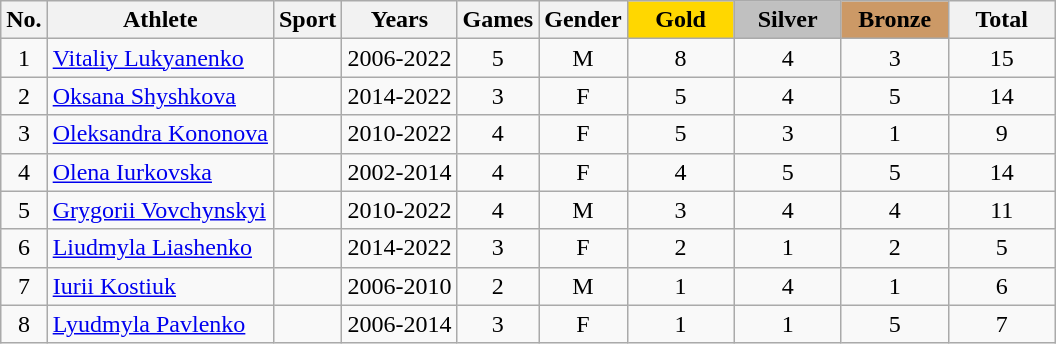<table class="wikitable sortable">
<tr>
<th>No.</th>
<th>Athlete</th>
<th>Sport</th>
<th>Years</th>
<th>Games</th>
<th>Gender</th>
<th style="background:gold; width:4.0em; font-weight:bold;">Gold</th>
<th style="background:silver; width:4.0em; font-weight:bold;">Silver</th>
<th style="background:#c96; width:4.0em; font-weight:bold;">Bronze</th>
<th style="width:4.0em;">Total</th>
</tr>
<tr align=center>
<td>1</td>
<td align=left><a href='#'>Vitaliy Lukyanenko</a></td>
<td align=left><br></td>
<td>2006-2022</td>
<td>5</td>
<td>M</td>
<td>8</td>
<td>4</td>
<td>3</td>
<td>15</td>
</tr>
<tr align=center>
<td>2</td>
<td align=left><a href='#'>Oksana Shyshkova</a></td>
<td align=left><br></td>
<td>2014-2022</td>
<td>3</td>
<td>F</td>
<td>5</td>
<td>4</td>
<td>5</td>
<td>14</td>
</tr>
<tr align=center>
<td>3</td>
<td align=left><a href='#'>Oleksandra Kononova</a></td>
<td align=left><br></td>
<td>2010-2022</td>
<td>4</td>
<td>F</td>
<td>5</td>
<td>3</td>
<td>1</td>
<td>9</td>
</tr>
<tr align=center>
<td>4</td>
<td align=left><a href='#'>Olena Iurkovska</a></td>
<td align=left><br></td>
<td>2002-2014</td>
<td>4</td>
<td>F</td>
<td>4</td>
<td>5</td>
<td>5</td>
<td>14</td>
</tr>
<tr align=center>
<td>5</td>
<td align=left><a href='#'>Grygorii Vovchynskyi</a></td>
<td align=left><br></td>
<td>2010-2022</td>
<td>4</td>
<td>M</td>
<td>3</td>
<td>4</td>
<td>4</td>
<td>11</td>
</tr>
<tr align=center>
<td>6</td>
<td align=left><a href='#'>Liudmyla Liashenko</a></td>
<td align=left></td>
<td>2014-2022</td>
<td>3</td>
<td>F</td>
<td>2</td>
<td>1</td>
<td>2</td>
<td>5</td>
</tr>
<tr align=center>
<td>7</td>
<td align=left><a href='#'>Iurii Kostiuk</a></td>
<td align=left><br></td>
<td>2006-2010</td>
<td>2</td>
<td>M</td>
<td>1</td>
<td>4</td>
<td>1</td>
<td>6</td>
</tr>
<tr align=center>
<td>8</td>
<td align=left><a href='#'>Lyudmyla Pavlenko</a></td>
<td align=left><br></td>
<td>2006-2014</td>
<td>3</td>
<td>F</td>
<td>1</td>
<td>1</td>
<td>5</td>
<td>7</td>
</tr>
</table>
